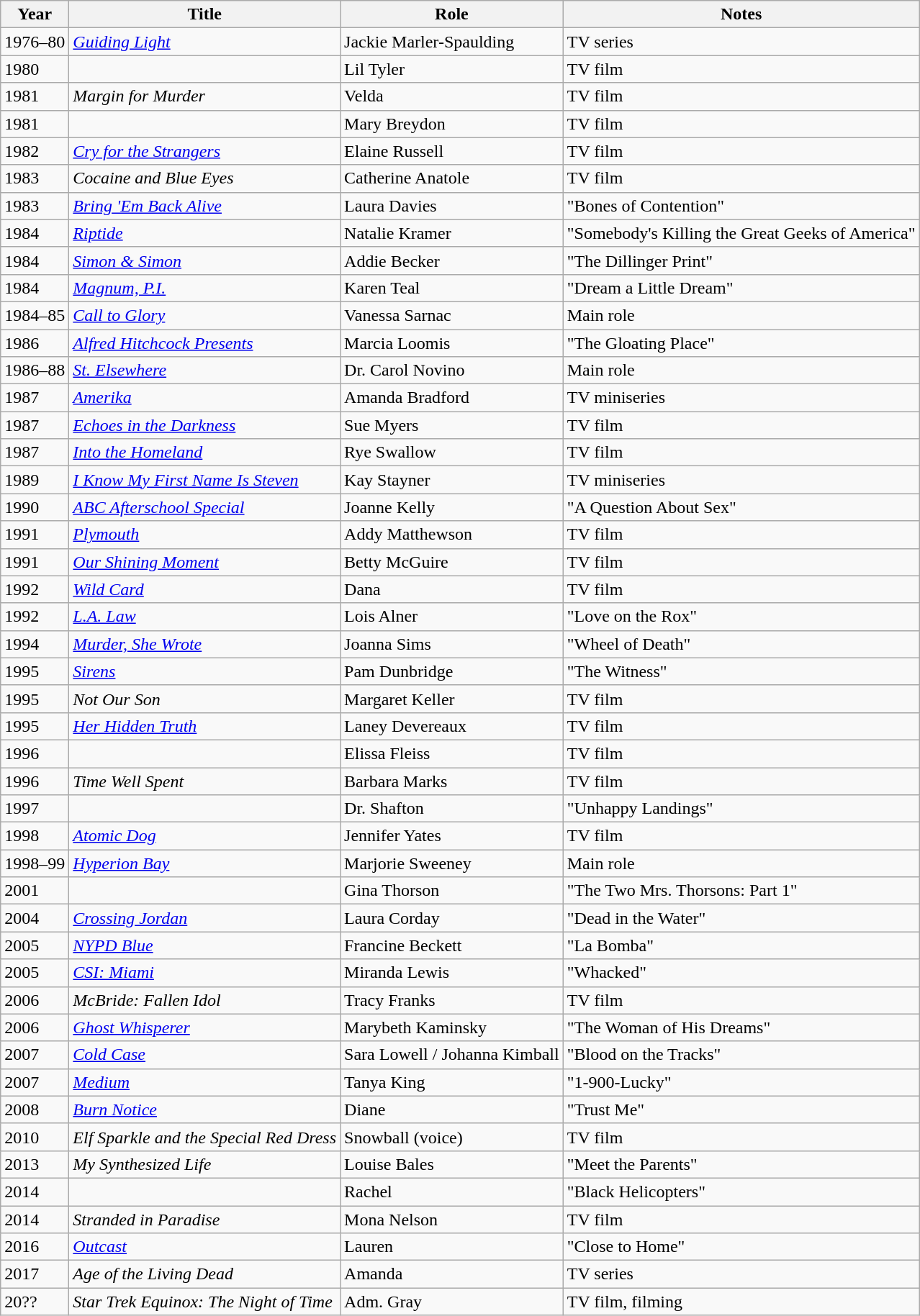<table class="wikitable sortable">
<tr>
<th>Year</th>
<th>Title</th>
<th>Role</th>
<th class="unsortable">Notes</th>
</tr>
<tr>
<td>1976–80</td>
<td><em><a href='#'>Guiding Light</a></em></td>
<td>Jackie Marler-Spaulding</td>
<td>TV series</td>
</tr>
<tr>
<td>1980</td>
<td><em></em></td>
<td>Lil Tyler</td>
<td>TV film</td>
</tr>
<tr>
<td>1981</td>
<td><em>Margin for Murder</em></td>
<td>Velda</td>
<td>TV film</td>
</tr>
<tr>
<td>1981</td>
<td><em></em></td>
<td>Mary Breydon</td>
<td>TV film</td>
</tr>
<tr>
<td>1982</td>
<td><em><a href='#'>Cry for the Strangers</a></em></td>
<td>Elaine Russell</td>
<td>TV film</td>
</tr>
<tr>
<td>1983</td>
<td><em>Cocaine and Blue Eyes</em></td>
<td>Catherine Anatole</td>
<td>TV film</td>
</tr>
<tr>
<td>1983</td>
<td><em><a href='#'>Bring 'Em Back Alive</a></em></td>
<td>Laura Davies</td>
<td>"Bones of Contention"</td>
</tr>
<tr>
<td>1984</td>
<td><em><a href='#'>Riptide</a></em></td>
<td>Natalie Kramer</td>
<td>"Somebody's Killing the Great Geeks of America"</td>
</tr>
<tr>
<td>1984</td>
<td><em><a href='#'>Simon & Simon</a></em></td>
<td>Addie Becker</td>
<td>"The Dillinger Print"</td>
</tr>
<tr>
<td>1984</td>
<td><em><a href='#'>Magnum, P.I.</a></em></td>
<td>Karen Teal</td>
<td>"Dream a Little Dream"</td>
</tr>
<tr>
<td>1984–85</td>
<td><em><a href='#'>Call to Glory</a></em></td>
<td>Vanessa Sarnac</td>
<td>Main role</td>
</tr>
<tr>
<td>1986</td>
<td><em><a href='#'>Alfred Hitchcock Presents</a></em></td>
<td>Marcia Loomis</td>
<td>"The Gloating Place"</td>
</tr>
<tr>
<td>1986–88</td>
<td><em><a href='#'>St. Elsewhere</a></em></td>
<td>Dr. Carol Novino</td>
<td>Main role</td>
</tr>
<tr>
<td>1987</td>
<td><em><a href='#'>Amerika</a></em></td>
<td>Amanda Bradford</td>
<td>TV miniseries</td>
</tr>
<tr>
<td>1987</td>
<td><em><a href='#'>Echoes in the Darkness</a></em></td>
<td>Sue Myers</td>
<td>TV film</td>
</tr>
<tr>
<td>1987</td>
<td><em><a href='#'>Into the Homeland</a></em></td>
<td>Rye Swallow</td>
<td>TV film</td>
</tr>
<tr>
<td>1989</td>
<td><em><a href='#'>I Know My First Name Is Steven</a></em></td>
<td>Kay Stayner</td>
<td>TV miniseries</td>
</tr>
<tr>
<td>1990</td>
<td><em><a href='#'>ABC Afterschool Special</a></em></td>
<td>Joanne Kelly</td>
<td>"A Question About Sex"</td>
</tr>
<tr>
<td>1991</td>
<td><em><a href='#'>Plymouth</a></em></td>
<td>Addy Matthewson</td>
<td>TV film</td>
</tr>
<tr>
<td>1991</td>
<td><em><a href='#'>Our Shining Moment</a></em></td>
<td>Betty McGuire</td>
<td>TV film</td>
</tr>
<tr>
<td>1992</td>
<td><em><a href='#'>Wild Card</a></em></td>
<td>Dana</td>
<td>TV film</td>
</tr>
<tr>
<td>1992</td>
<td><em><a href='#'>L.A. Law</a></em></td>
<td>Lois Alner</td>
<td>"Love on the Rox"</td>
</tr>
<tr>
<td>1994</td>
<td><em><a href='#'>Murder, She Wrote</a></em></td>
<td>Joanna Sims</td>
<td>"Wheel of Death"</td>
</tr>
<tr>
<td>1995</td>
<td><em><a href='#'>Sirens</a></em></td>
<td>Pam Dunbridge</td>
<td>"The Witness"</td>
</tr>
<tr>
<td>1995</td>
<td><em>Not Our Son</em></td>
<td>Margaret Keller</td>
<td>TV film</td>
</tr>
<tr>
<td>1995</td>
<td><em><a href='#'>Her Hidden Truth</a></em></td>
<td>Laney Devereaux</td>
<td>TV film</td>
</tr>
<tr>
<td>1996</td>
<td><em></em></td>
<td>Elissa Fleiss</td>
<td>TV film</td>
</tr>
<tr>
<td>1996</td>
<td><em>Time Well Spent</em></td>
<td>Barbara Marks</td>
<td>TV film</td>
</tr>
<tr>
<td>1997</td>
<td><em></em></td>
<td>Dr. Shafton</td>
<td>"Unhappy Landings"</td>
</tr>
<tr>
<td>1998</td>
<td><em><a href='#'>Atomic Dog</a></em></td>
<td>Jennifer Yates</td>
<td>TV film</td>
</tr>
<tr>
<td>1998–99</td>
<td><em><a href='#'>Hyperion Bay</a></em></td>
<td>Marjorie Sweeney</td>
<td>Main role</td>
</tr>
<tr>
<td>2001</td>
<td><em></em></td>
<td>Gina Thorson</td>
<td>"The Two Mrs. Thorsons: Part 1"</td>
</tr>
<tr>
<td>2004</td>
<td><em><a href='#'>Crossing Jordan</a></em></td>
<td>Laura Corday</td>
<td>"Dead in the Water"</td>
</tr>
<tr>
<td>2005</td>
<td><em><a href='#'>NYPD Blue</a></em></td>
<td>Francine Beckett</td>
<td>"La Bomba"</td>
</tr>
<tr>
<td>2005</td>
<td><em><a href='#'>CSI: Miami</a></em></td>
<td>Miranda Lewis</td>
<td>"Whacked"</td>
</tr>
<tr>
<td>2006</td>
<td><em>McBride: Fallen Idol</em></td>
<td>Tracy Franks</td>
<td>TV film</td>
</tr>
<tr>
<td>2006</td>
<td><em><a href='#'>Ghost Whisperer</a></em></td>
<td>Marybeth Kaminsky</td>
<td>"The Woman of His Dreams"</td>
</tr>
<tr>
<td>2007</td>
<td><em><a href='#'>Cold Case</a></em></td>
<td>Sara Lowell / Johanna Kimball</td>
<td>"Blood on the Tracks"</td>
</tr>
<tr>
<td>2007</td>
<td><em><a href='#'>Medium</a></em></td>
<td>Tanya King</td>
<td>"1-900-Lucky"</td>
</tr>
<tr>
<td>2008</td>
<td><em><a href='#'>Burn Notice</a></em></td>
<td>Diane</td>
<td>"Trust Me"</td>
</tr>
<tr>
<td>2010</td>
<td><em>Elf Sparkle and the Special Red Dress</em></td>
<td>Snowball (voice)</td>
<td>TV film</td>
</tr>
<tr>
<td>2013</td>
<td><em>My Synthesized Life</em></td>
<td>Louise Bales</td>
<td>"Meet the Parents"</td>
</tr>
<tr>
<td>2014</td>
<td><em></em></td>
<td>Rachel</td>
<td>"Black Helicopters"</td>
</tr>
<tr>
<td>2014</td>
<td><em>Stranded in Paradise</em></td>
<td>Mona Nelson</td>
<td>TV film</td>
</tr>
<tr>
<td>2016</td>
<td><em><a href='#'>Outcast</a></em></td>
<td>Lauren</td>
<td>"Close to Home"</td>
</tr>
<tr>
<td>2017</td>
<td><em>Age of the Living Dead</em></td>
<td>Amanda</td>
<td>TV series</td>
</tr>
<tr>
<td>20??</td>
<td><em>Star Trek Equinox: The Night of Time</em></td>
<td>Adm. Gray</td>
<td>TV film, filming</td>
</tr>
</table>
